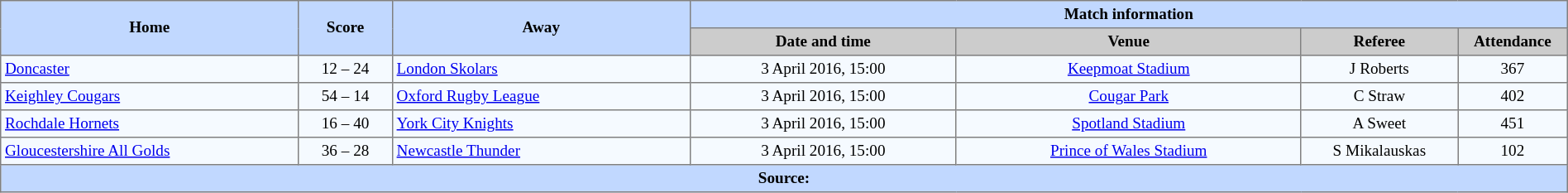<table border=1 style="border-collapse:collapse; font-size:80%; text-align:center;" cellpadding=3 cellspacing=0 width=100%>
<tr bgcolor=#C1D8FF>
<th rowspan=2 width=19%>Home</th>
<th rowspan=2 width=6%>Score</th>
<th rowspan=2 width=19%>Away</th>
<th colspan=6>Match information</th>
</tr>
<tr bgcolor=#CCCCCC>
<th width=17%>Date and time</th>
<th width=22%>Venue</th>
<th width=10%>Referee</th>
<th width=7%>Attendance</th>
</tr>
<tr bgcolor=#F5FAFF>
<td align=left> <a href='#'>Doncaster</a></td>
<td>12 – 24</td>
<td align=left> <a href='#'>London Skolars</a></td>
<td>3 April 2016, 15:00</td>
<td><a href='#'>Keepmoat Stadium</a></td>
<td>J Roberts</td>
<td>367</td>
</tr>
<tr bgcolor=#F5FAFF>
<td align=left> <a href='#'>Keighley Cougars</a></td>
<td>54 – 14</td>
<td align=left> <a href='#'>Oxford Rugby League</a></td>
<td>3 April 2016, 15:00</td>
<td><a href='#'>Cougar Park</a></td>
<td>C Straw</td>
<td>402</td>
</tr>
<tr bgcolor=#F5FAFF>
<td align=left> <a href='#'>Rochdale Hornets</a></td>
<td>16 – 40</td>
<td align=left> <a href='#'>York City Knights</a></td>
<td>3 April 2016, 15:00</td>
<td><a href='#'>Spotland Stadium</a></td>
<td>A Sweet</td>
<td>451</td>
</tr>
<tr bgcolor=#F5FAFF>
<td align=left> <a href='#'>Gloucestershire All Golds</a></td>
<td>36 – 28</td>
<td align=left> <a href='#'>Newcastle Thunder</a></td>
<td>3 April 2016, 15:00</td>
<td><a href='#'>Prince of Wales Stadium</a></td>
<td>S Mikalauskas</td>
<td>102</td>
</tr>
<tr style="background:#c1d8ff;">
<th colspan=12>Source:</th>
</tr>
</table>
